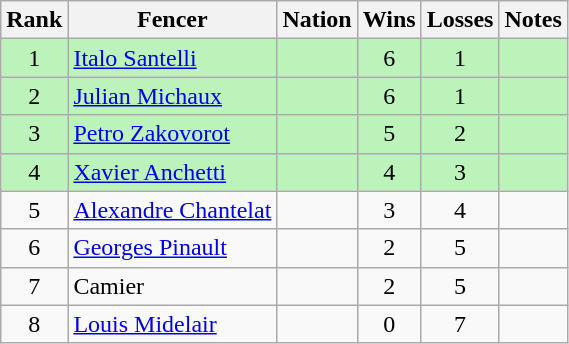<table class="wikitable sortable" style="text-align:center">
<tr>
<th>Rank</th>
<th>Fencer</th>
<th>Nation</th>
<th>Wins</th>
<th>Losses</th>
<th>Notes</th>
</tr>
<tr bgcolor=bbf3bb>
<td>1</td>
<td align=left><a href='#'>Italo Santelli</a></td>
<td align=left></td>
<td>6</td>
<td>1</td>
<td></td>
</tr>
<tr bgcolor=bbf3bb>
<td>2</td>
<td align=left><a href='#'>Julian Michaux</a></td>
<td align=left></td>
<td>6</td>
<td>1</td>
<td></td>
</tr>
<tr bgcolor=bbf3bb>
<td>3</td>
<td align=left><a href='#'>Petro Zakovorot</a></td>
<td align=left></td>
<td>5</td>
<td>2</td>
<td></td>
</tr>
<tr bgcolor=bbf3bb>
<td>4</td>
<td align=left><a href='#'>Xavier Anchetti</a></td>
<td align=left></td>
<td>4</td>
<td>3</td>
<td></td>
</tr>
<tr>
<td>5</td>
<td align=left><a href='#'>Alexandre Chantelat</a></td>
<td align=left></td>
<td>3</td>
<td>4</td>
<td></td>
</tr>
<tr>
<td>6</td>
<td align=left><a href='#'>Georges Pinault</a></td>
<td align=left></td>
<td>2</td>
<td>5</td>
<td></td>
</tr>
<tr>
<td>7</td>
<td align=left>Camier</td>
<td align=left></td>
<td>2</td>
<td>5</td>
<td></td>
</tr>
<tr>
<td>8</td>
<td align=left><a href='#'>Louis Midelair</a></td>
<td align=left></td>
<td>0</td>
<td>7</td>
<td></td>
</tr>
</table>
